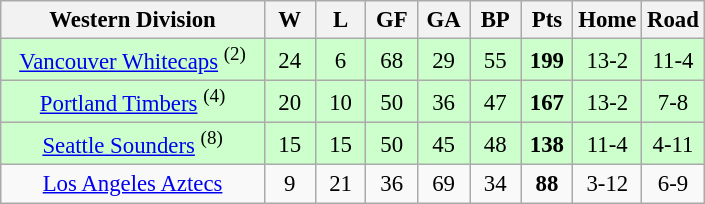<table class="wikitable" width="470" style="font-size:95%; text-align:center">
<tr>
<th width="40%">Western Division</th>
<th width="7.5%">W</th>
<th width="7.5%">L</th>
<th width="7.5%">GF</th>
<th width="7.5%">GA</th>
<th width="7.5%">BP</th>
<th width="7.5%">Pts</th>
<th width="7.5%">Home</th>
<th width="7.5%">Road</th>
</tr>
<tr bgcolor=#ccffcc>
<td><a href='#'>Vancouver Whitecaps</a> <sup>(2)</sup></td>
<td>24</td>
<td>6</td>
<td>68</td>
<td>29</td>
<td>55</td>
<td><strong>199</strong></td>
<td>13-2</td>
<td>11-4</td>
</tr>
<tr bgcolor=#ccffcc>
<td><a href='#'>Portland Timbers</a> <sup>(4)</sup></td>
<td>20</td>
<td>10</td>
<td>50</td>
<td>36</td>
<td>47</td>
<td><strong>167</strong></td>
<td>13-2</td>
<td>7-8</td>
</tr>
<tr bgcolor=#ccffcc>
<td><a href='#'>Seattle Sounders</a> <sup>(8)</sup></td>
<td>15</td>
<td>15</td>
<td>50</td>
<td>45</td>
<td>48</td>
<td><strong>138</strong></td>
<td>11-4</td>
<td>4-11</td>
</tr>
<tr>
<td><a href='#'>Los Angeles Aztecs</a></td>
<td>9</td>
<td>21</td>
<td>36</td>
<td>69</td>
<td>34</td>
<td><strong>88</strong></td>
<td>3-12</td>
<td>6-9</td>
</tr>
</table>
